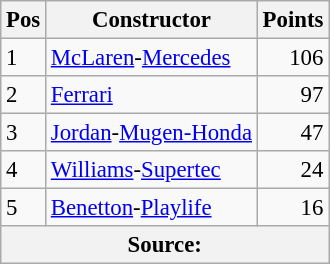<table class="wikitable" style="font-size:95%;">
<tr>
<th>Pos</th>
<th>Constructor</th>
<th>Points</th>
</tr>
<tr>
<td>1</td>
<td> <a href='#'>McLaren</a>-<a href='#'>Mercedes</a></td>
<td align="right">106</td>
</tr>
<tr>
<td>2</td>
<td> <a href='#'>Ferrari</a></td>
<td align="right">97</td>
</tr>
<tr>
<td>3</td>
<td> <a href='#'>Jordan</a>-<a href='#'>Mugen-Honda</a></td>
<td align="right">47</td>
</tr>
<tr>
<td>4</td>
<td> <a href='#'>Williams</a>-<a href='#'>Supertec</a></td>
<td align="right">24</td>
</tr>
<tr>
<td>5</td>
<td> <a href='#'>Benetton</a>-<a href='#'>Playlife</a></td>
<td align="right">16</td>
</tr>
<tr>
<th colspan=4>Source:</th>
</tr>
</table>
